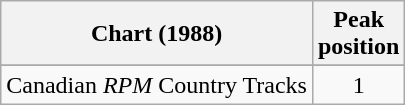<table class="wikitable sortable">
<tr>
<th align="left">Chart (1988)</th>
<th align="center">Peak<br>position</th>
</tr>
<tr>
</tr>
<tr>
<td align="left">Canadian <em>RPM</em> Country Tracks</td>
<td align="center">1</td>
</tr>
</table>
